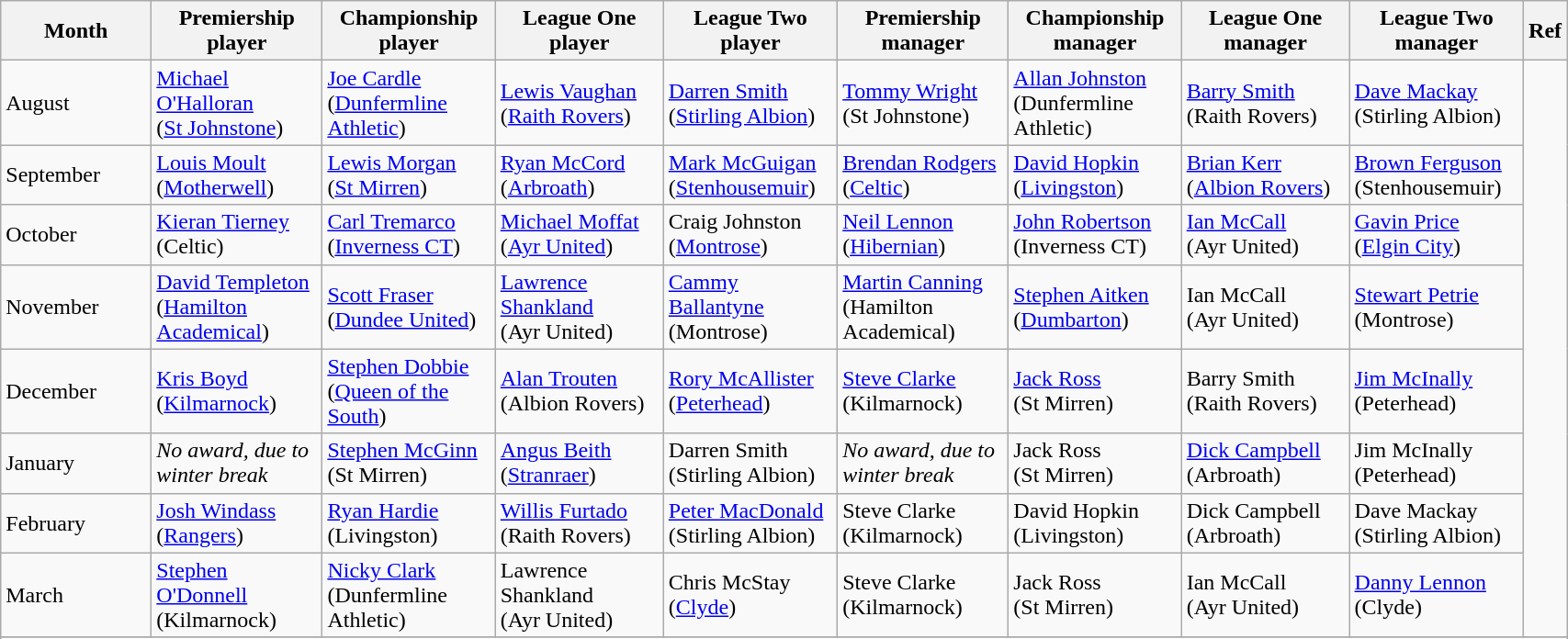<table class="wikitable" style="width: 90%">
<tr>
<th style="width: 10%">Month</th>
<th style="width: 11.25%">Premiership<br>player</th>
<th style="width: 11.25%">Championship<br>player</th>
<th style="width: 11.25%">League One<br>player</th>
<th style="width: 11.25%">League Two<br>player</th>
<th style="width: 11.25%">Premiership<br>manager</th>
<th style="width: 11.25%">Championship<br>manager</th>
<th style="width: 11.25%">League One<br>manager</th>
<th style="width: 11.25%">League Two<br>manager</th>
<th style="width: 11.25%">Ref</th>
</tr>
<tr>
<td>August</td>
<td><a href='#'>Michael O'Halloran</a><br>(<a href='#'>St Johnstone</a>)</td>
<td><a href='#'>Joe Cardle</a><br>(<a href='#'>Dunfermline Athletic</a>)</td>
<td><a href='#'>Lewis Vaughan</a><br>(<a href='#'>Raith Rovers</a>)</td>
<td><a href='#'>Darren Smith</a><br>(<a href='#'>Stirling Albion</a>)</td>
<td><a href='#'>Tommy Wright</a><br>(St Johnstone)</td>
<td><a href='#'>Allan Johnston</a><br>(Dunfermline Athletic)</td>
<td><a href='#'>Barry Smith</a><br>(Raith Rovers)</td>
<td><a href='#'>Dave Mackay</a><br>(Stirling Albion)</td>
<td rowspan="8"></td>
</tr>
<tr>
<td>September</td>
<td><a href='#'>Louis Moult</a><br>(<a href='#'>Motherwell</a>)</td>
<td><a href='#'>Lewis Morgan</a><br>(<a href='#'>St Mirren</a>)</td>
<td><a href='#'>Ryan McCord</a><br>(<a href='#'>Arbroath</a>)</td>
<td><a href='#'>Mark McGuigan</a><br>(<a href='#'>Stenhousemuir</a>)</td>
<td><a href='#'>Brendan Rodgers</a><br>(<a href='#'>Celtic</a>)</td>
<td><a href='#'>David Hopkin</a><br>(<a href='#'>Livingston</a>)</td>
<td><a href='#'>Brian Kerr</a><br>(<a href='#'>Albion Rovers</a>)</td>
<td><a href='#'>Brown Ferguson</a><br>(Stenhousemuir)</td>
</tr>
<tr>
<td>October</td>
<td><a href='#'>Kieran Tierney</a><br>(Celtic)</td>
<td><a href='#'>Carl Tremarco</a><br>(<a href='#'>Inverness CT</a>)</td>
<td><a href='#'>Michael Moffat</a><br>(<a href='#'>Ayr United</a>)</td>
<td>Craig Johnston <br>(<a href='#'>Montrose</a>)</td>
<td><a href='#'>Neil Lennon</a><br>(<a href='#'>Hibernian</a>)</td>
<td><a href='#'>John Robertson</a><br> (Inverness CT)</td>
<td><a href='#'>Ian McCall</a><br>(Ayr United)</td>
<td><a href='#'>Gavin Price</a><br>(<a href='#'>Elgin City</a>)</td>
</tr>
<tr>
<td>November</td>
<td><a href='#'>David Templeton</a><br>(<a href='#'>Hamilton Academical</a>)</td>
<td><a href='#'>Scott Fraser</a><br>(<a href='#'>Dundee United</a>)</td>
<td><a href='#'>Lawrence Shankland</a><br>(Ayr United)</td>
<td><a href='#'>Cammy Ballantyne</a> <br>(Montrose)</td>
<td><a href='#'>Martin Canning</a><br>(Hamilton Academical)</td>
<td><a href='#'>Stephen Aitken</a><br>(<a href='#'>Dumbarton</a>)</td>
<td>Ian McCall<br>(Ayr United)</td>
<td><a href='#'>Stewart Petrie</a> <br>(Montrose)</td>
</tr>
<tr>
<td>December</td>
<td><a href='#'>Kris Boyd</a><br>(<a href='#'>Kilmarnock</a>)</td>
<td><a href='#'>Stephen Dobbie</a><br>(<a href='#'>Queen of the South</a>)</td>
<td><a href='#'>Alan Trouten</a><br>(Albion Rovers)</td>
<td><a href='#'>Rory McAllister</a><br>(<a href='#'>Peterhead</a>)</td>
<td><a href='#'>Steve Clarke</a><br>(Kilmarnock)</td>
<td><a href='#'>Jack Ross</a><br>(St Mirren)</td>
<td>Barry Smith<br>(Raith Rovers)</td>
<td><a href='#'>Jim McInally</a><br>(Peterhead)</td>
</tr>
<tr>
<td>January</td>
<td><em>No award, due to winter break</em></td>
<td><a href='#'>Stephen McGinn</a><br>(St Mirren)</td>
<td><a href='#'>Angus Beith</a><br>(<a href='#'>Stranraer</a>)</td>
<td>Darren Smith<br>(Stirling Albion)</td>
<td><em>No award, due to winter break</em></td>
<td>Jack Ross<br>(St Mirren)</td>
<td><a href='#'>Dick Campbell</a><br> (Arbroath)</td>
<td>Jim McInally<br>(Peterhead)</td>
</tr>
<tr>
<td>February</td>
<td><a href='#'>Josh Windass</a><br>(<a href='#'>Rangers</a>)</td>
<td><a href='#'>Ryan Hardie</a><br>(Livingston)</td>
<td><a href='#'>Willis Furtado</a><br>(Raith Rovers)</td>
<td><a href='#'>Peter MacDonald</a><br>(Stirling Albion)</td>
<td>Steve Clarke<br>(Kilmarnock)</td>
<td>David Hopkin<br>(Livingston)</td>
<td>Dick Campbell<br> (Arbroath)</td>
<td>Dave Mackay<br>(Stirling Albion)</td>
</tr>
<tr>
<td>March</td>
<td><a href='#'>Stephen O'Donnell</a><br>(Kilmarnock)</td>
<td><a href='#'>Nicky Clark</a><br>(Dunfermline Athletic)</td>
<td>Lawrence Shankland<br>(Ayr United)</td>
<td>Chris McStay<br>(<a href='#'>Clyde</a>)</td>
<td>Steve Clarke<br>(Kilmarnock)</td>
<td>Jack Ross<br>(St Mirren)</td>
<td>Ian McCall<br>(Ayr United)</td>
<td><a href='#'>Danny Lennon</a><br>(Clyde)</td>
</tr>
<tr>
</tr>
<tr>
</tr>
</table>
